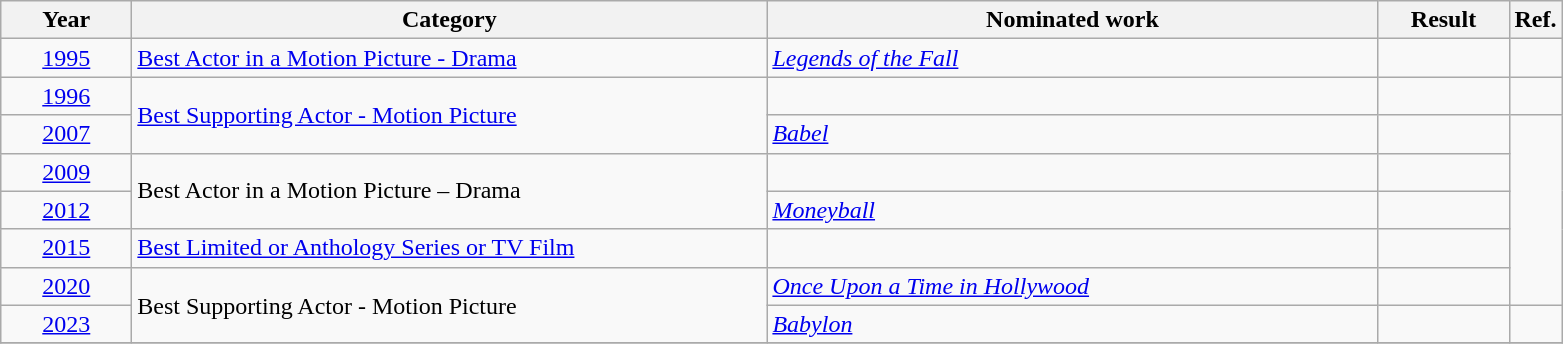<table class=wikitable>
<tr>
<th scope="col" style="width:5em;">Year</th>
<th scope="col" style="width:26em;">Category</th>
<th scope="col" style="width:25em;">Nominated work</th>
<th scope="col" style="width:5em;">Result</th>
<th>Ref.</th>
</tr>
<tr>
<td style="text-align:center;"><a href='#'>1995</a></td>
<td><a href='#'>Best Actor in a Motion Picture - Drama</a></td>
<td><em><a href='#'>Legends of the Fall</a></em></td>
<td></td>
<td style="text-align:center;"></td>
</tr>
<tr>
<td style="text-align:center;"><a href='#'>1996</a></td>
<td rowspan="2"><a href='#'>Best Supporting Actor - Motion Picture</a></td>
<td><em></em></td>
<td></td>
<td style="text-align:center;"></td>
</tr>
<tr>
<td style="text-align:center;"><a href='#'>2007</a></td>
<td><em><a href='#'>Babel</a></em></td>
<td></td>
<td rowspan="5" style="text-align:center;"> <br></td>
</tr>
<tr>
<td style="text-align:center;"><a href='#'>2009</a></td>
<td rowspan="2">Best Actor in a Motion Picture – Drama</td>
<td><em></em></td>
<td></td>
</tr>
<tr>
<td style="text-align:center;"><a href='#'>2012</a></td>
<td><em><a href='#'>Moneyball</a></em></td>
<td></td>
</tr>
<tr>
<td style="text-align:center;"><a href='#'>2015</a></td>
<td><a href='#'>Best Limited or Anthology Series or TV Film</a></td>
<td><em></em></td>
<td></td>
</tr>
<tr>
<td style="text-align:center;"><a href='#'>2020</a></td>
<td rowspan=2>Best Supporting Actor - Motion Picture</td>
<td><em><a href='#'>Once Upon a Time in Hollywood</a></em></td>
<td></td>
</tr>
<tr>
<td style="text-align:center;"><a href='#'>2023</a></td>
<td><em><a href='#'>Babylon</a></em></td>
<td></td>
<td style="text-align:center;"></td>
</tr>
<tr>
</tr>
</table>
